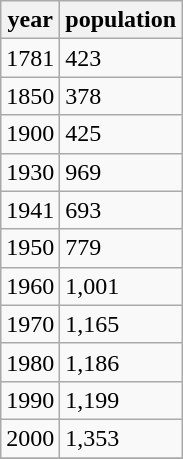<table class="wikitable">
<tr>
<th>year</th>
<th>population</th>
</tr>
<tr>
<td>1781</td>
<td>423</td>
</tr>
<tr>
<td>1850</td>
<td>378</td>
</tr>
<tr>
<td>1900</td>
<td>425</td>
</tr>
<tr>
<td>1930</td>
<td>969</td>
</tr>
<tr>
<td>1941</td>
<td>693</td>
</tr>
<tr>
<td>1950</td>
<td>779</td>
</tr>
<tr>
<td>1960</td>
<td>1,001</td>
</tr>
<tr>
<td>1970</td>
<td>1,165</td>
</tr>
<tr>
<td>1980</td>
<td>1,186</td>
</tr>
<tr>
<td>1990</td>
<td>1,199</td>
</tr>
<tr>
<td>2000</td>
<td>1,353</td>
</tr>
<tr>
</tr>
</table>
